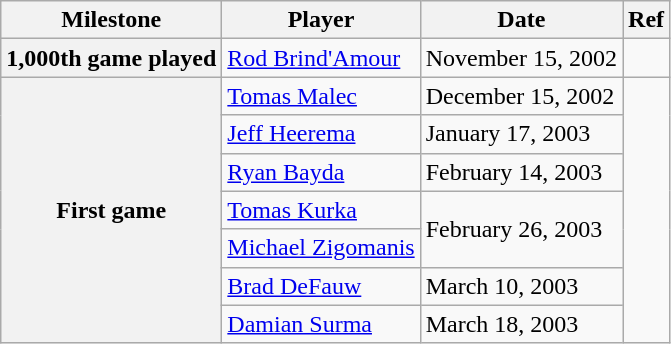<table class="wikitable">
<tr>
<th scope="col">Milestone</th>
<th scope="col">Player</th>
<th scope="col">Date</th>
<th scope="col">Ref</th>
</tr>
<tr>
<th>1,000th game played</th>
<td><a href='#'>Rod Brind'Amour</a></td>
<td>November 15, 2002</td>
<td></td>
</tr>
<tr>
<th rowspan=7>First game</th>
<td><a href='#'>Tomas Malec</a></td>
<td>December 15, 2002</td>
<td rowspan=7></td>
</tr>
<tr>
<td><a href='#'>Jeff Heerema</a></td>
<td>January 17, 2003</td>
</tr>
<tr>
<td><a href='#'>Ryan Bayda</a></td>
<td>February 14, 2003</td>
</tr>
<tr>
<td><a href='#'>Tomas Kurka</a></td>
<td rowspan=2>February 26, 2003</td>
</tr>
<tr>
<td><a href='#'>Michael Zigomanis</a></td>
</tr>
<tr>
<td><a href='#'>Brad DeFauw</a></td>
<td>March 10, 2003</td>
</tr>
<tr>
<td><a href='#'>Damian Surma</a></td>
<td>March 18, 2003</td>
</tr>
</table>
